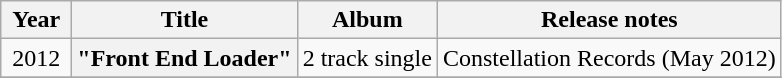<table class="wikitable plainrowheaders" style="text-align:center;">
<tr>
<th scope="col" rowspan="1" style="width:2.5em;">Year</th>
<th scope="col" rowspan="1">Title</th>
<th scope="col" rowspan="1">Album</th>
<th scope="col" rowspan="1">Release notes</th>
</tr>
<tr>
<td rowspan="1">2012</td>
<th scope="row">"Front End Loader"</th>
<td>2 track single</td>
<td>Constellation Records (May 2012)</td>
</tr>
<tr>
</tr>
</table>
